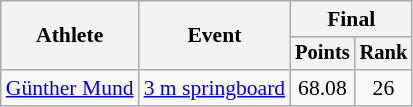<table class="wikitable" style="font-size:90%;">
<tr>
<th rowspan=2>Athlete</th>
<th rowspan=2>Event</th>
<th colspan=2>Final</th>
</tr>
<tr style="font-size:95%">
<th>Points</th>
<th>Rank</th>
</tr>
<tr align=center>
<td align=left><a href='#'>Günther Mund</a></td>
<td align=left><a href='#'>3 m springboard</a></td>
<td>68.08</td>
<td>26</td>
</tr>
</table>
